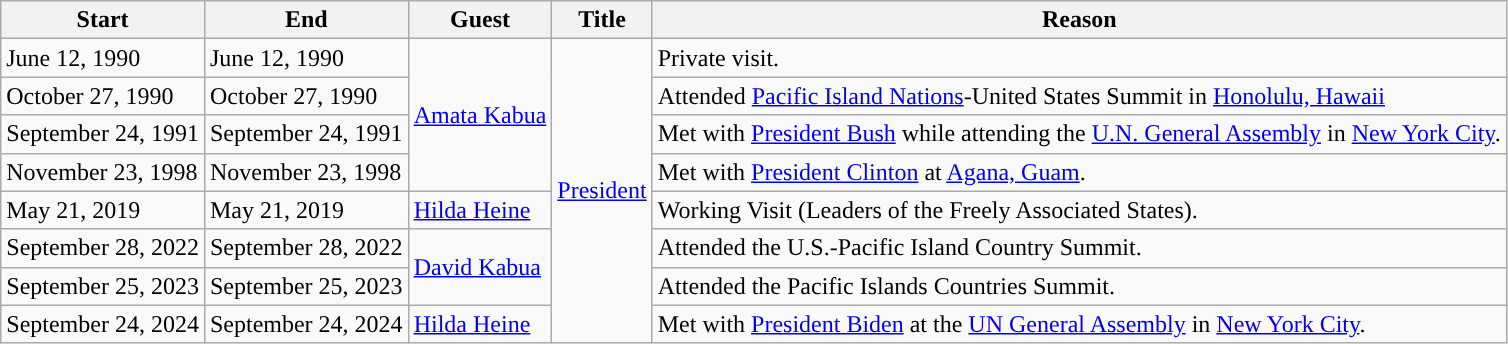<table class="wikitable sortable">
<tr>
<th>Start</th>
<th>End</th>
<th>Guest</th>
<th>Title</th>
<th>Reason</th>
</tr>
<tr>
<td>June 12, 1990</td>
<td>June 12, 1990</td>
<td rowspan=4><a href='#'>Amata Kabua</a></td>
<td rowspan=8><a href='#'>President</a></td>
<td>Private visit.</td>
</tr>
<tr>
<td>October 27, 1990</td>
<td>October 27, 1990</td>
<td>Attended <a href='#'>Pacific Island Nations</a>-United States Summit in <a href='#'>Honolulu, Hawaii</a></td>
</tr>
<tr>
<td>September 24, 1991</td>
<td>September 24, 1991</td>
<td>Met with <a href='#'>President Bush</a> while attending the <a href='#'>U.N. General Assembly</a> in <a href='#'>New York City</a>.</td>
</tr>
<tr>
<td>November 23, 1998</td>
<td>November 23, 1998</td>
<td>Met with <a href='#'>President Clinton</a> at <a href='#'>Agana, Guam</a>.</td>
</tr>
<tr>
<td>May 21, 2019</td>
<td>May 21, 2019</td>
<td><a href='#'>Hilda Heine</a></td>
<td>Working Visit (Leaders of the Freely Associated States).</td>
</tr>
<tr>
<td>September 28, 2022</td>
<td>September 28, 2022</td>
<td rowspan=2><a href='#'>David Kabua</a></td>
<td>Attended the U.S.-Pacific Island Country Summit.</td>
</tr>
<tr>
<td>September 25, 2023</td>
<td>September 25, 2023</td>
<td>Attended the Pacific Islands Countries Summit.</td>
</tr>
<tr>
<td>September 24, 2024</td>
<td>September 24, 2024</td>
<td><a href='#'>Hilda Heine</a></td>
<td>Met with <a href='#'>President Biden</a> at the <a href='#'>UN General Assembly</a> in <a href='#'>New York City</a>.</td>
</tr>
</table>
